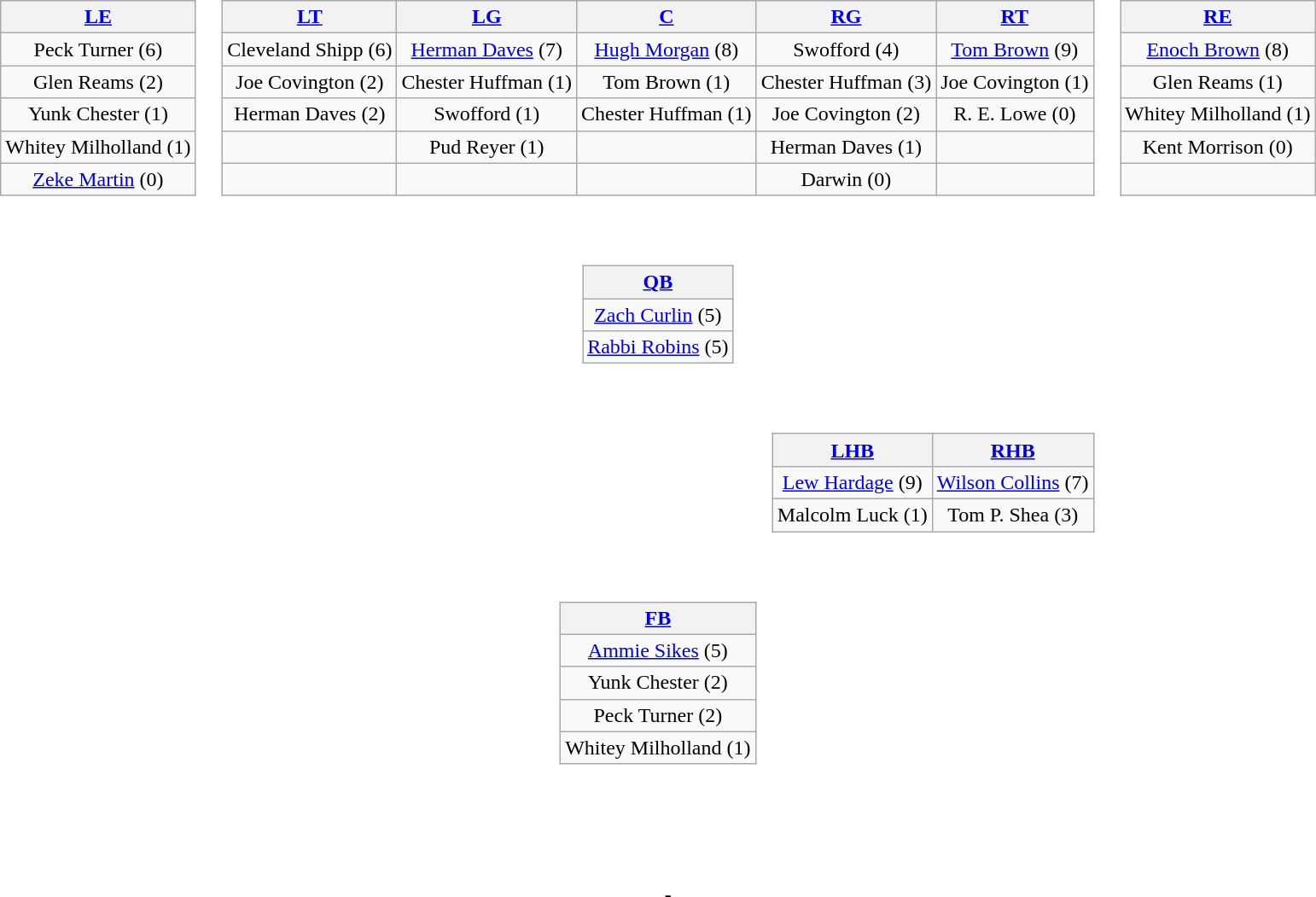<table>
<tr>
<td style="text-align:center;"><br><table style="width:100%">
<tr>
<td align="left"><br><table class="wikitable" style="text-align:center">
<tr>
<th><a href='#'>LE</a></th>
</tr>
<tr>
<td>Peck Turner (6)</td>
</tr>
<tr>
<td>Glen Reams (2)</td>
</tr>
<tr>
<td>Yunk Chester (1)</td>
</tr>
<tr>
<td>Whitey Milholland (1)</td>
</tr>
<tr>
<td><a href='#'>Zeke Martin</a> (0)</td>
</tr>
</table>
</td>
<td><br><table class="wikitable" style="text-align:center">
<tr>
<th><a href='#'>LT</a></th>
<th><a href='#'>LG</a></th>
<th><a href='#'>C</a></th>
<th><a href='#'>RG</a></th>
<th><a href='#'>RT</a></th>
</tr>
<tr>
<td>Cleveland Shipp (6)</td>
<td><a href='#'>Herman Daves</a> (7)</td>
<td><a href='#'>Hugh Morgan</a> (8)</td>
<td>Swofford (4)</td>
<td><a href='#'>Tom Brown</a> (9)</td>
</tr>
<tr>
<td>Joe Covington (2)</td>
<td>Chester Huffman (1)</td>
<td>Tom Brown (1)</td>
<td>Chester Huffman (3)</td>
<td>Joe Covington (1)</td>
</tr>
<tr>
<td>Herman Daves (2)</td>
<td>Swofford  (1)</td>
<td>Chester Huffman (1)</td>
<td>Joe Covington (2)</td>
<td>R. E. Lowe (0)</td>
</tr>
<tr>
<td></td>
<td>Pud Reyer (1)</td>
<td></td>
<td>Herman Daves (1)</td>
<td></td>
</tr>
<tr>
<td></td>
<td></td>
<td></td>
<td>Darwin (0)</td>
<td></td>
</tr>
</table>
</td>
<td align="right"><br><table class="wikitable" style="text-align:center">
<tr>
<th><a href='#'>RE</a></th>
</tr>
<tr>
<td><a href='#'>Enoch Brown</a> (8)</td>
</tr>
<tr>
<td>Glen Reams (1)</td>
</tr>
<tr>
<td>Whitey Milholland (1)</td>
</tr>
<tr>
<td>Kent Morrison (0)</td>
</tr>
<tr>
<td> </td>
</tr>
</table>
</td>
</tr>
<tr>
<td></td>
<td align="center"><br><table class="wikitable" style="text-align:center">
<tr>
<th><a href='#'>QB</a></th>
</tr>
<tr>
<td><a href='#'>Zach Curlin</a> (5)</td>
</tr>
<tr>
<td><a href='#'>Rabbi Robins</a> (5)</td>
</tr>
</table>
</td>
</tr>
<tr>
<td></td>
<td align="right"><br><table class="wikitable" style="text-align:center">
<tr>
<th><a href='#'>LHB</a></th>
<th><a href='#'>RHB</a></th>
</tr>
<tr>
<td><a href='#'>Lew Hardage</a> (9)</td>
<td><a href='#'>Wilson Collins</a> (7)</td>
</tr>
<tr>
<td>Malcolm Luck (1)</td>
<td>Tom P. Shea (3)</td>
</tr>
</table>
</td>
</tr>
<tr>
<td></td>
<td align="center"><br><table class="wikitable" style="text-align:center">
<tr>
<th><a href='#'>FB</a></th>
</tr>
<tr>
<td><a href='#'>Ammie Sikes</a> (5)</td>
</tr>
<tr>
<td>Yunk Chester (2)</td>
</tr>
<tr>
<td>Peck Turner (2)</td>
</tr>
<tr>
<td>Whitey Milholland (1)</td>
</tr>
</table>
</td>
</tr>
</table>
</td>
</tr>
<tr>
<td style="height:3em"></td>
</tr>
<tr>
<td style="text-align:center;"><br>-</td>
</tr>
</table>
